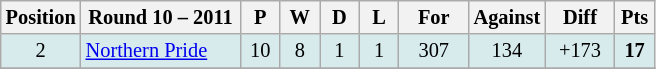<table class="wikitable" style="text-align:center; font-size:85%;">
<tr>
<th width=40 abbr="Position">Position</th>
<th width=100>Round 10 – 2011</th>
<th width=20 abbr="Played">P</th>
<th width=20 abbr="Won">W</th>
<th width=20 abbr="Drawn">D</th>
<th width=20 abbr="Lost">L</th>
<th width=40 abbr="Points for">For</th>
<th width=40 abbr="Points against">Against</th>
<th width=40 abbr="Points difference">Diff</th>
<th width=20 abbr="Points">Pts</th>
</tr>
<tr style="background: #d7ebed;">
<td>2</td>
<td style="text-align:left;"> <a href='#'>Northern Pride</a></td>
<td>10</td>
<td>8</td>
<td>1</td>
<td>1</td>
<td>307</td>
<td>134</td>
<td>+173</td>
<td><strong>17</strong></td>
</tr>
<tr>
</tr>
</table>
